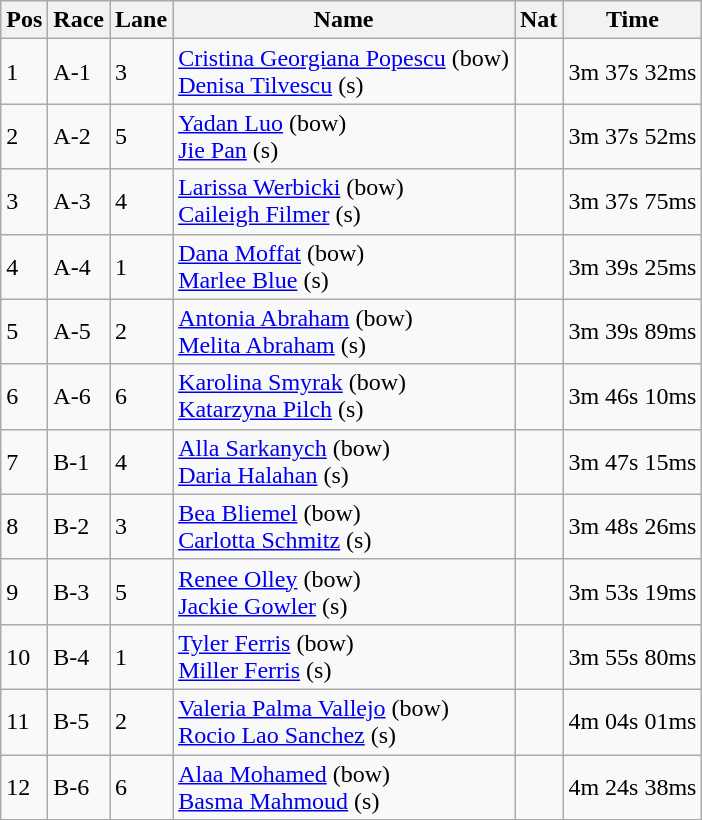<table class="wikitable sortable">
<tr>
<th>Pos</th>
<th>Race</th>
<th>Lane</th>
<th>Name</th>
<th>Nat</th>
<th>Time</th>
</tr>
<tr>
<td>1</td>
<td>A-1</td>
<td>3</td>
<td><a href='#'>Cristina Georgiana Popescu</a> (bow)<br> <a href='#'>Denisa Tilvescu</a> (s)</td>
<td></td>
<td>3m 37s 32ms</td>
</tr>
<tr>
<td>2</td>
<td>A-2</td>
<td>5</td>
<td><a href='#'>Yadan Luo</a> (bow)<br> <a href='#'>Jie Pan</a> (s)</td>
<td></td>
<td>3m 37s 52ms</td>
</tr>
<tr>
<td>3</td>
<td>A-3</td>
<td>4</td>
<td><a href='#'>Larissa Werbicki</a> (bow)<br> <a href='#'>Caileigh Filmer</a> (s)</td>
<td></td>
<td>3m 37s 75ms</td>
</tr>
<tr>
<td>4</td>
<td>A-4</td>
<td>1</td>
<td><a href='#'>Dana Moffat</a> (bow)<br> <a href='#'>Marlee Blue</a> (s)</td>
<td></td>
<td>3m 39s 25ms</td>
</tr>
<tr>
<td>5</td>
<td>A-5</td>
<td>2</td>
<td><a href='#'>Antonia Abraham</a> (bow)<br> <a href='#'>Melita Abraham</a> (s)</td>
<td></td>
<td>3m 39s 89ms</td>
</tr>
<tr>
<td>6</td>
<td>A-6</td>
<td>6</td>
<td><a href='#'>Karolina Smyrak</a> (bow)<br> <a href='#'>Katarzyna Pilch</a> (s)</td>
<td></td>
<td>3m 46s 10ms</td>
</tr>
<tr>
<td>7</td>
<td>B-1</td>
<td>4</td>
<td><a href='#'>Alla Sarkanych</a> (bow)<br> <a href='#'>Daria Halahan</a> (s)</td>
<td></td>
<td>3m 47s 15ms</td>
</tr>
<tr>
<td>8</td>
<td>B-2</td>
<td>3</td>
<td><a href='#'>Bea Bliemel</a> (bow)<br> <a href='#'>Carlotta Schmitz</a> (s)</td>
<td></td>
<td>3m 48s 26ms</td>
</tr>
<tr>
<td>9</td>
<td>B-3</td>
<td>5</td>
<td><a href='#'>Renee Olley</a> (bow)<br> <a href='#'>Jackie Gowler</a> (s)</td>
<td></td>
<td>3m 53s 19ms</td>
</tr>
<tr>
<td>10</td>
<td>B-4</td>
<td>1</td>
<td><a href='#'>Tyler Ferris</a> (bow)<br> <a href='#'>Miller Ferris</a> (s)</td>
<td></td>
<td>3m 55s 80ms</td>
</tr>
<tr>
<td>11</td>
<td>B-5</td>
<td>2</td>
<td><a href='#'>Valeria Palma Vallejo</a> (bow)<br> <a href='#'>Rocio Lao Sanchez</a> (s)</td>
<td></td>
<td>4m 04s 01ms</td>
</tr>
<tr>
<td>12</td>
<td>B-6</td>
<td>6</td>
<td><a href='#'>Alaa Mohamed</a> (bow)<br> <a href='#'>Basma Mahmoud</a> (s)</td>
<td></td>
<td>4m 24s 38ms</td>
</tr>
</table>
